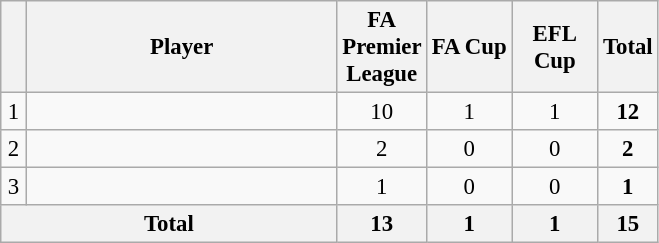<table class="wikitable sortable" style="font-size: 95%; text-align: center">
<tr>
<th width=10></th>
<th width=200>Player</th>
<th width=50>FA Premier League</th>
<th width=50>FA Cup</th>
<th width=50>EFL Cup</th>
<th>Total</th>
</tr>
<tr>
<td>1</td>
<td></td>
<td>10</td>
<td>1</td>
<td>1</td>
<td><strong>12</strong></td>
</tr>
<tr>
<td>2</td>
<td></td>
<td>2</td>
<td>0</td>
<td>0</td>
<td><strong>2</strong></td>
</tr>
<tr>
<td>3</td>
<td></td>
<td>1</td>
<td>0</td>
<td>0</td>
<td><strong>1</strong></td>
</tr>
<tr>
<th colspan="2">Total</th>
<th>13</th>
<th>1</th>
<th>1</th>
<th>15</th>
</tr>
</table>
